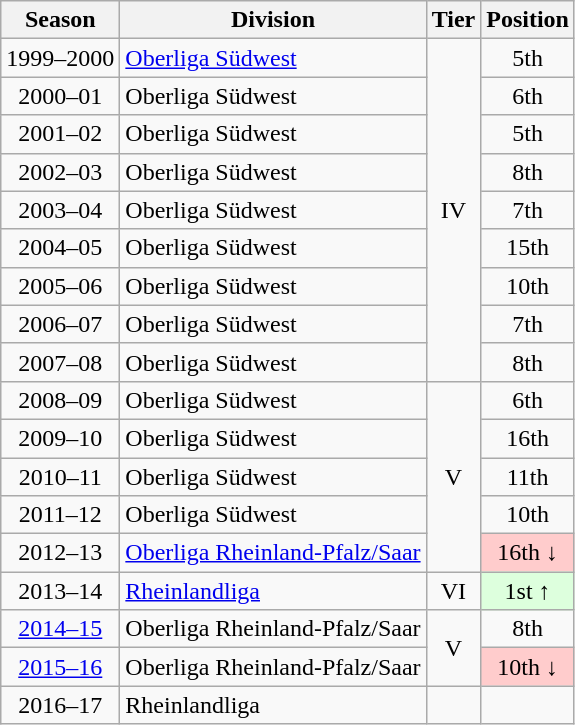<table class="wikitable">
<tr>
<th>Season</th>
<th>Division</th>
<th>Tier</th>
<th>Position</th>
</tr>
<tr align="center">
<td>1999–2000</td>
<td align="left"><a href='#'>Oberliga Südwest</a></td>
<td rowspan=9>IV</td>
<td>5th</td>
</tr>
<tr align="center">
<td>2000–01</td>
<td align="left">Oberliga Südwest</td>
<td>6th</td>
</tr>
<tr align="center">
<td>2001–02</td>
<td align="left">Oberliga Südwest</td>
<td>5th</td>
</tr>
<tr align="center">
<td>2002–03</td>
<td align="left">Oberliga Südwest</td>
<td>8th</td>
</tr>
<tr align="center">
<td>2003–04</td>
<td align="left">Oberliga Südwest</td>
<td>7th</td>
</tr>
<tr align="center">
<td>2004–05</td>
<td align="left">Oberliga Südwest</td>
<td>15th</td>
</tr>
<tr align="center">
<td>2005–06</td>
<td align="left">Oberliga Südwest</td>
<td>10th</td>
</tr>
<tr align="center">
<td>2006–07</td>
<td align="left">Oberliga Südwest</td>
<td>7th</td>
</tr>
<tr align="center">
<td>2007–08</td>
<td align="left">Oberliga Südwest</td>
<td>8th</td>
</tr>
<tr align="center">
<td>2008–09</td>
<td align="left">Oberliga Südwest</td>
<td rowspan=5>V</td>
<td>6th</td>
</tr>
<tr align="center">
<td>2009–10</td>
<td align="left">Oberliga Südwest</td>
<td>16th</td>
</tr>
<tr align="center">
<td>2010–11</td>
<td align="left">Oberliga Südwest</td>
<td>11th</td>
</tr>
<tr align="center">
<td>2011–12</td>
<td align="left">Oberliga Südwest</td>
<td>10th</td>
</tr>
<tr align="center">
<td>2012–13</td>
<td align="left"><a href='#'>Oberliga Rheinland-Pfalz/Saar</a></td>
<td style="background:#ffcccc">16th ↓</td>
</tr>
<tr align="center">
<td>2013–14</td>
<td align="left"><a href='#'>Rheinlandliga</a></td>
<td>VI</td>
<td style="background:#ddffdd">1st ↑</td>
</tr>
<tr align="center">
<td><a href='#'>2014–15</a></td>
<td align="left">Oberliga Rheinland-Pfalz/Saar</td>
<td rowspan=2>V</td>
<td>8th</td>
</tr>
<tr align="center">
<td><a href='#'>2015–16</a></td>
<td align="left">Oberliga Rheinland-Pfalz/Saar</td>
<td style="background:#ffcccc">10th ↓</td>
</tr>
<tr align="center">
<td>2016–17</td>
<td align="left">Rheinlandliga</td>
<td></td>
<td></td>
</tr>
</table>
